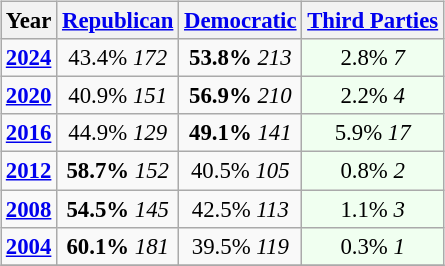<table class="wikitable" style="float:right; font-size:95%;">
<tr>
<th>Year</th>
<th><a href='#'>Republican</a></th>
<th><a href='#'>Democratic</a></th>
<th><a href='#'>Third Parties</a></th>
</tr>
<tr>
<td style="text-align:center;" ><strong><a href='#'>2024</a></strong></td>
<td style="text-align:center;" >43.4% <em>172</em></td>
<td style="text-align:center;" ><strong>53.8%</strong>  <em>213</em></td>
<td style="text-align:center; background:honeyDew;">2.8% <em>7</em></td>
</tr>
<tr>
<td style="text-align:center;" ><strong><a href='#'>2020</a></strong></td>
<td style="text-align:center;" >40.9% <em>151</em></td>
<td style="text-align:center;" ><strong>56.9%</strong>  <em>210</em></td>
<td style="text-align:center; background:honeyDew;">2.2% <em>4</em></td>
</tr>
<tr>
<td style="text-align:center;" ><strong><a href='#'>2016</a></strong></td>
<td style="text-align:center;" >44.9% <em>129</em></td>
<td style="text-align:center;" ><strong>49.1%</strong> <em>141</em></td>
<td style="text-align:center; background:honeyDew;">5.9% <em>17</em></td>
</tr>
<tr>
<td style="text-align:center;" ><strong><a href='#'>2012</a></strong></td>
<td style="text-align:center;" ><strong>58.7%</strong> <em>152</em></td>
<td style="text-align:center;" >40.5%  <em>105</em></td>
<td style="text-align:center; background:honeyDew;">0.8% <em>2</em></td>
</tr>
<tr>
<td style="text-align:center;" ><strong><a href='#'>2008</a></strong></td>
<td style="text-align:center;" ><strong>54.5%</strong> <em>145</em></td>
<td style="text-align:center;" >42.5%  <em>113</em></td>
<td style="text-align:center; background:honeyDew;">1.1% <em>3</em></td>
</tr>
<tr>
<td style="text-align:center;" ><strong><a href='#'>2004</a></strong></td>
<td style="text-align:center;" ><strong>60.1%</strong> <em>181</em></td>
<td style="text-align:center;" >39.5%   <em>119</em></td>
<td style="text-align:center; background:honeyDew;">0.3% <em>1</em></td>
</tr>
<tr>
</tr>
</table>
